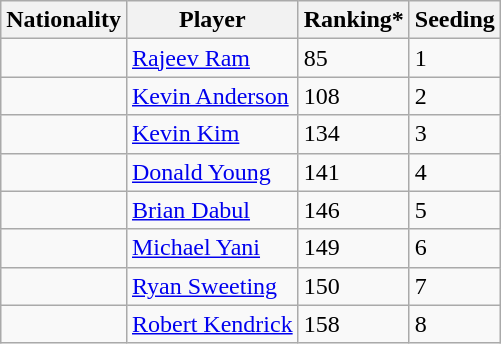<table class="wikitable" border="1">
<tr>
<th>Nationality</th>
<th>Player</th>
<th>Ranking*</th>
<th>Seeding</th>
</tr>
<tr>
<td></td>
<td><a href='#'>Rajeev Ram</a></td>
<td>85</td>
<td>1</td>
</tr>
<tr>
<td></td>
<td><a href='#'>Kevin Anderson</a></td>
<td>108</td>
<td>2</td>
</tr>
<tr>
<td></td>
<td><a href='#'>Kevin Kim</a></td>
<td>134</td>
<td>3</td>
</tr>
<tr>
<td></td>
<td><a href='#'>Donald Young</a></td>
<td>141</td>
<td>4</td>
</tr>
<tr>
<td></td>
<td><a href='#'>Brian Dabul</a></td>
<td>146</td>
<td>5</td>
</tr>
<tr>
<td></td>
<td><a href='#'>Michael Yani</a></td>
<td>149</td>
<td>6</td>
</tr>
<tr>
<td></td>
<td><a href='#'>Ryan Sweeting</a></td>
<td>150</td>
<td>7</td>
</tr>
<tr>
<td></td>
<td><a href='#'>Robert Kendrick</a></td>
<td>158</td>
<td>8</td>
</tr>
</table>
